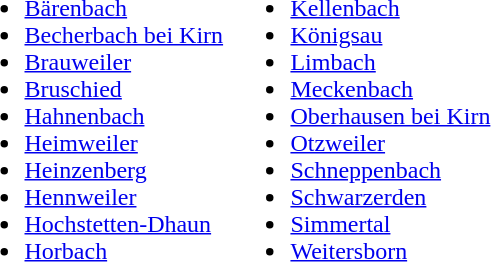<table>
<tr>
<td colspan=2></td>
</tr>
<tr ---->
<td width="50%" valign="top"><br><ul><li><a href='#'>Bärenbach</a></li><li><a href='#'>Becherbach bei Kirn</a></li><li><a href='#'>Brauweiler</a></li><li><a href='#'>Bruschied</a></li><li><a href='#'>Hahnenbach</a></li><li><a href='#'>Heimweiler</a></li><li><a href='#'>Heinzenberg</a></li><li><a href='#'>Hennweiler</a></li><li><a href='#'>Hochstetten-Dhaun</a></li><li><a href='#'>Horbach</a></li></ul></td>
<td width="50%" valign="top"><br><ul><li><a href='#'>Kellenbach</a></li><li><a href='#'>Königsau</a></li><li><a href='#'>Limbach</a></li><li><a href='#'>Meckenbach</a></li><li><a href='#'>Oberhausen bei Kirn</a></li><li><a href='#'>Otzweiler</a></li><li><a href='#'>Schneppenbach</a></li><li><a href='#'>Schwarzerden</a></li><li><a href='#'>Simmertal</a></li><li><a href='#'>Weitersborn</a></li></ul></td>
</tr>
</table>
